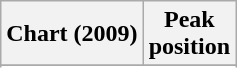<table class="wikitable plainrowheaders sortable">
<tr>
<th>Chart (2009)</th>
<th>Peak<br>position</th>
</tr>
<tr>
</tr>
<tr>
</tr>
<tr>
</tr>
<tr>
</tr>
<tr>
</tr>
</table>
